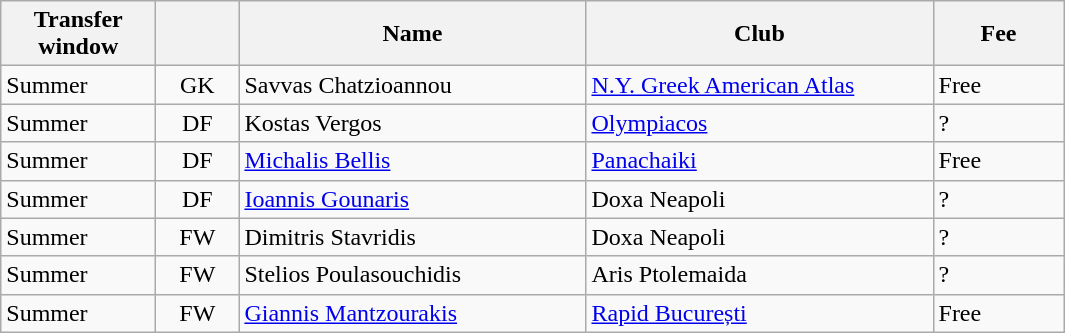<table class="wikitable plainrowheaders">
<tr>
<th scope="col" style="width:6em;">Transfer window</th>
<th scope="col" style="width:3em;"></th>
<th scope="col" style="width:14em;">Name</th>
<th scope="col" style="width:14em;">Club</th>
<th scope="col" style="width:5em;">Fee</th>
</tr>
<tr>
<td>Summer</td>
<td align="center">GK</td>
<td> Savvas Chatzioannou</td>
<td> <a href='#'>N.Y. Greek American Atlas</a></td>
<td>Free</td>
</tr>
<tr>
<td>Summer</td>
<td align="center">DF</td>
<td> Kostas Vergos</td>
<td> <a href='#'>Olympiacos</a></td>
<td>?</td>
</tr>
<tr>
<td>Summer</td>
<td align="center">DF</td>
<td> <a href='#'>Michalis Bellis</a></td>
<td> <a href='#'>Panachaiki</a></td>
<td>Free</td>
</tr>
<tr>
<td>Summer</td>
<td align="center">DF</td>
<td> <a href='#'>Ioannis Gounaris</a></td>
<td> Doxa Neapoli</td>
<td>?</td>
</tr>
<tr>
<td>Summer</td>
<td align="center">FW</td>
<td> Dimitris Stavridis</td>
<td> Doxa Neapoli</td>
<td>?</td>
</tr>
<tr>
<td>Summer</td>
<td align="center">FW</td>
<td> Stelios Poulasouchidis</td>
<td> Aris Ptolemaida</td>
<td>?</td>
</tr>
<tr>
<td>Summer</td>
<td align="center">FW</td>
<td> <a href='#'>Giannis Mantzourakis</a></td>
<td> <a href='#'>Rapid București</a></td>
<td>Free</td>
</tr>
</table>
